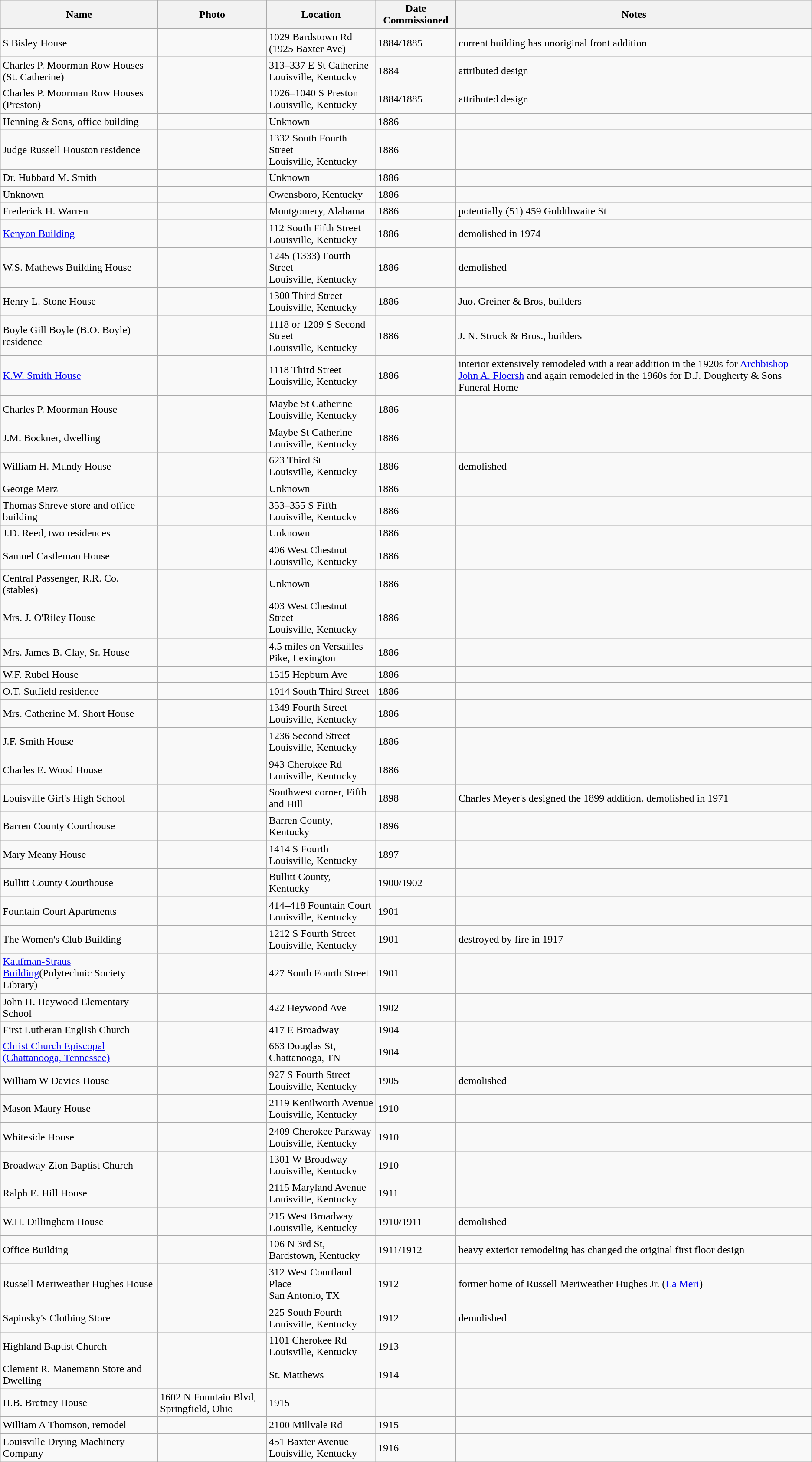<table class="wikitable sortable">
<tr>
<th>Name</th>
<th>Photo</th>
<th>Location</th>
<th>Date Commissioned</th>
<th>Notes</th>
</tr>
<tr>
<td>S Bisley House</td>
<td></td>
<td>1029 Bardstown Rd (1925 Baxter Ave)</td>
<td>1884/1885</td>
<td>current building has unoriginal front addition</td>
</tr>
<tr>
<td>Charles P. Moorman Row Houses (St. Catherine)</td>
<td></td>
<td>313–337 E St Catherine <br>Louisville, Kentucky</td>
<td>1884</td>
<td>attributed design</td>
</tr>
<tr>
<td>Charles P. Moorman Row Houses (Preston)</td>
<td></td>
<td>1026–1040 S Preston <br>Louisville, Kentucky</td>
<td>1884/1885</td>
<td>attributed design</td>
</tr>
<tr>
<td>Henning & Sons, office building</td>
<td></td>
<td>Unknown</td>
<td>1886</td>
<td></td>
</tr>
<tr>
<td>Judge Russell Houston residence</td>
<td></td>
<td 1436>1332 South Fourth Street <br>Louisville, Kentucky</td>
<td>1886</td>
<td></td>
</tr>
<tr>
<td>Dr. Hubbard M. Smith</td>
<td></td>
<td>Unknown</td>
<td>1886</td>
<td></td>
</tr>
<tr>
<td>Unknown</td>
<td></td>
<td>Owensboro, Kentucky</td>
<td>1886</td>
<td></td>
</tr>
<tr>
<td>Frederick H. Warren</td>
<td></td>
<td>Montgomery, Alabama</td>
<td>1886</td>
<td> potentially (51) 459 Goldthwaite St</td>
</tr>
<tr>
<td><a href='#'>Kenyon Building</a></td>
<td></td>
<td>112 South Fifth Street <br>Louisville, Kentucky</td>
<td>1886</td>
<td>demolished in 1974</td>
</tr>
<tr>
<td>W.S. Mathews Building House</td>
<td></td>
<td>1245 (1333) Fourth Street <br>Louisville, Kentucky</td>
<td>1886</td>
<td>demolished</td>
</tr>
<tr>
<td>Henry L. Stone House</td>
<td></td>
<td>1300 Third Street <br>Louisville, Kentucky</td>
<td>1886</td>
<td>Juo. Greiner & Bros, builders</td>
</tr>
<tr>
<td>Boyle Gill Boyle (B.O. Boyle) residence</td>
<td></td>
<td>1118 or 1209 S Second Street <br>Louisville, Kentucky</td>
<td>1886</td>
<td>J. N. Struck & Bros., builders</td>
</tr>
<tr>
<td><a href='#'>K.W. Smith House</a></td>
<td></td>
<td>1118 Third Street <br>Louisville, Kentucky</td>
<td>1886</td>
<td>interior extensively remodeled with a rear addition in the 1920s for <a href='#'>Archbishop John A. Floersh</a> and again remodeled in the 1960s for D.J. Dougherty & Sons Funeral Home</td>
</tr>
<tr>
<td>Charles P. Moorman House</td>
<td></td>
<td>Maybe St Catherine<br>Louisville, Kentucky</td>
<td>1886</td>
<td></td>
</tr>
<tr>
<td>J.M. Bockner, dwelling</td>
<td></td>
<td>Maybe St Catherine<br>Louisville, Kentucky</td>
<td>1886</td>
<td></td>
</tr>
<tr>
<td>William H. Mundy House</td>
<td></td>
<td>623 Third St<br>Louisville, Kentucky</td>
<td>1886</td>
<td>demolished</td>
</tr>
<tr>
<td>George Merz</td>
<td></td>
<td>Unknown</td>
<td>1886</td>
<td></td>
</tr>
<tr>
<td>Thomas Shreve store and office building</td>
<td></td>
<td>353–355 S Fifth<br>Louisville, Kentucky</td>
<td>1886</td>
<td></td>
</tr>
<tr>
<td>J.D. Reed, two residences</td>
<td></td>
<td>Unknown</td>
<td>1886</td>
<td></td>
</tr>
<tr>
<td>Samuel Castleman House</td>
<td></td>
<td>406 West Chestnut<br>Louisville, Kentucky</td>
<td>1886</td>
<td></td>
</tr>
<tr>
<td>Central Passenger, R.R. Co. (stables)</td>
<td></td>
<td>Unknown</td>
<td>1886</td>
<td></td>
</tr>
<tr>
<td>Mrs. J. O'Riley House</td>
<td></td>
<td>403 West Chestnut Street<br>Louisville, Kentucky</td>
<td>1886</td>
<td></td>
</tr>
<tr>
<td>Mrs. James B. Clay, Sr. House</td>
<td></td>
<td>4.5 miles on Versailles Pike, Lexington</td>
<td>1886</td>
<td></td>
</tr>
<tr>
<td>W.F. Rubel House</td>
<td></td>
<td>1515 Hepburn Ave</td>
<td>1886</td>
<td></td>
</tr>
<tr>
<td>O.T. Sutfield residence</td>
<td></td>
<td>1014 South Third Street</td>
<td>1886</td>
<td></td>
</tr>
<tr>
<td>Mrs. Catherine M. Short House</td>
<td></td>
<td>1349 Fourth Street<br>Louisville, Kentucky</td>
<td>1886</td>
<td></td>
</tr>
<tr>
<td>J.F. Smith House</td>
<td></td>
<td>1236 Second Street<br>Louisville, Kentucky</td>
<td>1886</td>
<td></td>
</tr>
<tr>
<td>Charles E. Wood House</td>
<td></td>
<td>943 Cherokee Rd<br>Louisville, Kentucky</td>
<td>1886</td>
<td></td>
</tr>
<tr>
<td>Louisville Girl's High School</td>
<td></td>
<td>Southwest corner, Fifth and Hill</td>
<td>1898</td>
<td>Charles Meyer's designed the 1899 addition. demolished in 1971</td>
</tr>
<tr>
<td>Barren County Courthouse</td>
<td></td>
<td>Barren County, Kentucky</td>
<td>1896</td>
<td></td>
</tr>
<tr>
<td>Mary Meany House</td>
<td></td>
<td>1414 S Fourth<br>Louisville, Kentucky</td>
<td>1897</td>
<td></td>
</tr>
<tr>
<td>Bullitt County Courthouse</td>
<td></td>
<td>Bullitt County, Kentucky</td>
<td>1900/1902</td>
<td></td>
</tr>
<tr>
<td>Fountain Court Apartments</td>
<td></td>
<td>414–418 Fountain Court<br>Louisville, Kentucky</td>
<td>1901</td>
<td></td>
</tr>
<tr>
<td>The Women's Club Building</td>
<td></td>
<td>1212 S Fourth Street<br>Louisville, Kentucky</td>
<td>1901</td>
<td>destroyed by fire in 1917</td>
</tr>
<tr>
<td><a href='#'> Kaufman-Straus Building</a>(Polytechnic Society Library)</td>
<td></td>
<td>427 South Fourth Street</td>
<td>1901</td>
<td></td>
</tr>
<tr>
<td>John H. Heywood Elementary School</td>
<td></td>
<td>422 Heywood Ave</td>
<td>1902</td>
<td></td>
</tr>
<tr>
<td>First Lutheran English Church</td>
<td></td>
<td>417 E Broadway</td>
<td>1904</td>
<td></td>
</tr>
<tr>
<td><a href='#'>Christ Church Episcopal (Chattanooga, Tennessee)</a></td>
<td></td>
<td>663 Douglas St, Chattanooga, TN</td>
<td>1904</td>
<td></td>
</tr>
<tr>
<td>William W Davies House</td>
<td></td>
<td>927 S Fourth Street<br>Louisville, Kentucky</td>
<td>1905</td>
<td>demolished</td>
</tr>
<tr>
<td>Mason Maury House</td>
<td></td>
<td>2119 Kenilworth Avenue<br>Louisville, Kentucky</td>
<td>1910</td>
<td></td>
</tr>
<tr>
<td>Whiteside House</td>
<td></td>
<td>2409 Cherokee Parkway<br>Louisville, Kentucky</td>
<td>1910</td>
<td></td>
</tr>
<tr>
<td>Broadway Zion Baptist Church</td>
<td></td>
<td>1301 W Broadway<br>Louisville, Kentucky</td>
<td>1910</td>
<td></td>
</tr>
<tr>
<td>Ralph E. Hill House</td>
<td></td>
<td>2115 Maryland Avenue<br>Louisville, Kentucky</td>
<td>1911</td>
<td></td>
</tr>
<tr>
<td>W.H. Dillingham House</td>
<td></td>
<td>215 West Broadway<br>Louisville, Kentucky</td>
<td>1910/1911</td>
<td>demolished</td>
</tr>
<tr>
<td>Office Building</td>
<td></td>
<td>106 N 3rd St, Bardstown, Kentucky</td>
<td>1911/1912</td>
<td>heavy exterior remodeling has changed the original first floor design</td>
</tr>
<tr>
<td>Russell Meriweather Hughes House</td>
<td></td>
<td>312 West Courtland Place<br>San Antonio, TX</td>
<td>1912</td>
<td>former home of Russell Meriweather Hughes Jr. (<a href='#'>La Meri</a>)</td>
</tr>
<tr>
<td>Sapinsky's Clothing Store</td>
<td></td>
<td>225 South Fourth<br>Louisville, Kentucky</td>
<td>1912</td>
<td>demolished</td>
</tr>
<tr>
<td>Highland Baptist Church</td>
<td></td>
<td>1101 Cherokee Rd<br>Louisville, Kentucky</td>
<td>1913</td>
<td></td>
</tr>
<tr>
<td>Clement R. Manemann Store and Dwelling</td>
<td></td>
<td>St. Matthews</td>
<td>1914</td>
<td></td>
</tr>
<tr>
<td>H.B. Bretney House</td>
<td>1602 N Fountain Blvd, Springfield, Ohio</td>
<td>1915</td>
<td></td>
</tr>
<tr>
<td>William A Thomson, remodel</td>
<td></td>
<td>2100 Millvale Rd</td>
<td>1915</td>
<td></td>
</tr>
<tr>
<td>Louisville Drying Machinery Company</td>
<td></td>
<td>451 Baxter Avenue<br>Louisville, Kentucky</td>
<td>1916</td>
<td></td>
</tr>
</table>
